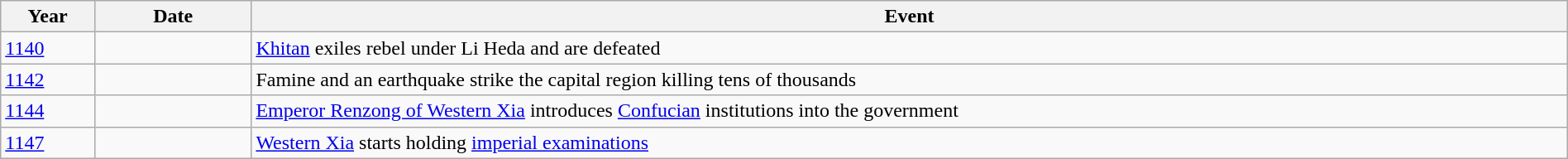<table class="wikitable" width="100%">
<tr>
<th style="width:6%">Year</th>
<th style="width:10%">Date</th>
<th>Event</th>
</tr>
<tr>
<td><a href='#'>1140</a></td>
<td></td>
<td><a href='#'>Khitan</a> exiles rebel under Li Heda and are defeated</td>
</tr>
<tr>
<td><a href='#'>1142</a></td>
<td></td>
<td>Famine and an earthquake strike the capital region killing tens of thousands</td>
</tr>
<tr>
<td><a href='#'>1144</a></td>
<td></td>
<td><a href='#'>Emperor Renzong of Western Xia</a> introduces <a href='#'>Confucian</a> institutions into the government</td>
</tr>
<tr>
<td><a href='#'>1147</a></td>
<td></td>
<td><a href='#'>Western Xia</a> starts holding <a href='#'>imperial examinations</a></td>
</tr>
</table>
